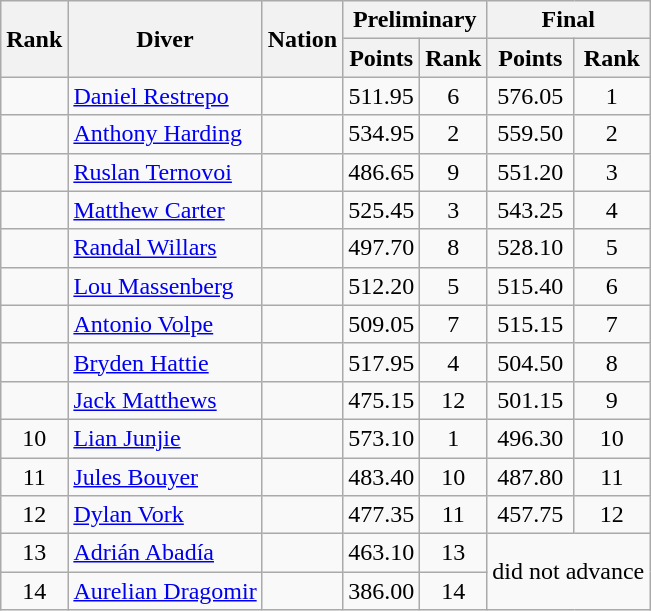<table class="wikitable sortable" style="text-align:center">
<tr>
<th rowspan=2>Rank</th>
<th rowspan=2>Diver</th>
<th rowspan=2>Nation</th>
<th colspan=2>Preliminary</th>
<th colspan=2>Final</th>
</tr>
<tr>
<th>Points</th>
<th>Rank</th>
<th>Points</th>
<th>Rank</th>
</tr>
<tr>
<td></td>
<td align=left><a href='#'>Daniel Restrepo</a></td>
<td align=left></td>
<td>511.95</td>
<td>6</td>
<td>576.05</td>
<td>1</td>
</tr>
<tr>
<td></td>
<td align=left><a href='#'>Anthony Harding</a></td>
<td align=left></td>
<td>534.95</td>
<td>2</td>
<td>559.50</td>
<td>2</td>
</tr>
<tr>
<td></td>
<td align=left><a href='#'>Ruslan Ternovoi</a></td>
<td align=left></td>
<td>486.65</td>
<td>9</td>
<td>551.20</td>
<td>3</td>
</tr>
<tr>
<td></td>
<td align=left><a href='#'>Matthew Carter</a></td>
<td align=left></td>
<td>525.45</td>
<td>3</td>
<td>543.25</td>
<td>4</td>
</tr>
<tr>
<td></td>
<td align=left><a href='#'>Randal Willars</a></td>
<td align=left></td>
<td>497.70</td>
<td>8</td>
<td>528.10</td>
<td>5</td>
</tr>
<tr>
<td></td>
<td align=left><a href='#'>Lou Massenberg</a></td>
<td align=left></td>
<td>512.20</td>
<td>5</td>
<td>515.40</td>
<td>6</td>
</tr>
<tr>
<td></td>
<td align=left><a href='#'>Antonio Volpe</a></td>
<td align=left></td>
<td>509.05</td>
<td>7</td>
<td>515.15</td>
<td>7</td>
</tr>
<tr>
<td></td>
<td align=left><a href='#'>Bryden Hattie</a></td>
<td align=left></td>
<td>517.95</td>
<td>4</td>
<td>504.50</td>
<td>8</td>
</tr>
<tr>
<td></td>
<td align=left><a href='#'>Jack Matthews</a></td>
<td align=left></td>
<td>475.15</td>
<td>12</td>
<td>501.15</td>
<td>9</td>
</tr>
<tr>
<td>10</td>
<td align=left><a href='#'>Lian Junjie</a></td>
<td align=left></td>
<td>573.10</td>
<td>1</td>
<td>496.30</td>
<td>10</td>
</tr>
<tr>
<td>11</td>
<td align=left><a href='#'>Jules Bouyer</a></td>
<td align=left></td>
<td>483.40</td>
<td>10</td>
<td>487.80</td>
<td>11</td>
</tr>
<tr>
<td>12</td>
<td align=left><a href='#'>Dylan Vork</a></td>
<td align=left></td>
<td>477.35</td>
<td>11</td>
<td>457.75</td>
<td>12</td>
</tr>
<tr>
<td>13</td>
<td align=left><a href='#'>Adrián Abadía</a></td>
<td align=left></td>
<td>463.10</td>
<td>13</td>
<td colspan=2 rowspan=2>did not advance</td>
</tr>
<tr>
<td>14</td>
<td align=left><a href='#'>Aurelian Dragomir</a></td>
<td align=left></td>
<td>386.00</td>
<td>14</td>
</tr>
</table>
